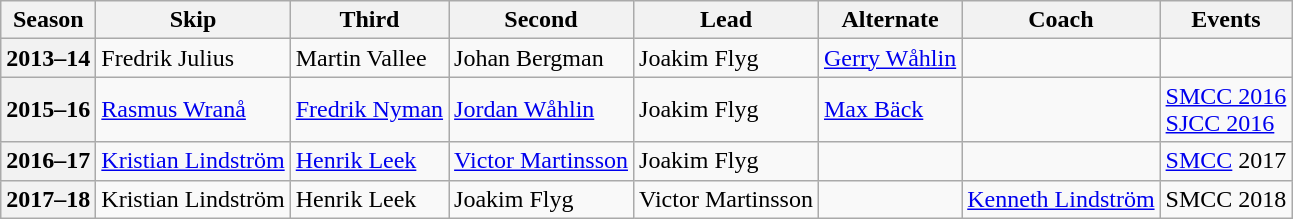<table class="wikitable">
<tr>
<th scope="col">Season</th>
<th scope="col">Skip</th>
<th scope="col">Third</th>
<th scope="col">Second</th>
<th scope="col">Lead</th>
<th scope="col">Alternate</th>
<th scope="col">Coach</th>
<th scope="col">Events</th>
</tr>
<tr>
<th scope="row">2013–14</th>
<td>Fredrik Julius</td>
<td>Martin Vallee</td>
<td>Johan Bergman</td>
<td>Joakim Flyg</td>
<td><a href='#'>Gerry Wåhlin</a></td>
<td></td>
<td></td>
</tr>
<tr>
<th scope="row">2015–16</th>
<td><a href='#'>Rasmus Wranå</a></td>
<td><a href='#'>Fredrik Nyman</a></td>
<td><a href='#'>Jordan Wåhlin</a></td>
<td>Joakim Flyg</td>
<td><a href='#'>Max Bäck</a></td>
<td></td>
<td><a href='#'>SMCC 2016</a> <br><a href='#'>SJCC 2016</a> </td>
</tr>
<tr>
<th scope="row">2016–17</th>
<td><a href='#'>Kristian Lindström</a></td>
<td><a href='#'>Henrik Leek</a></td>
<td><a href='#'>Victor Martinsson</a></td>
<td>Joakim Flyg</td>
<td></td>
<td></td>
<td><a href='#'>SMCC</a> 2017 </td>
</tr>
<tr>
<th scope="row">2017–18</th>
<td>Kristian Lindström</td>
<td>Henrik Leek</td>
<td>Joakim Flyg</td>
<td>Victor Martinsson</td>
<td></td>
<td><a href='#'>Kenneth Lindström</a></td>
<td>SMCC 2018 </td>
</tr>
</table>
